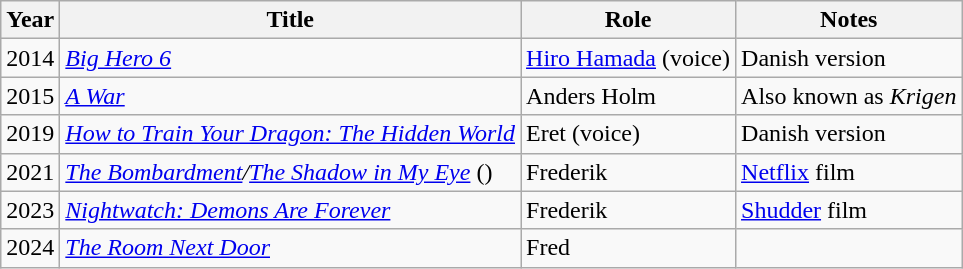<table class="wikitable">
<tr>
<th>Year</th>
<th>Title</th>
<th>Role</th>
<th>Notes</th>
</tr>
<tr>
<td>2014</td>
<td><em><a href='#'>Big Hero 6</a></em></td>
<td><a href='#'>Hiro Hamada</a> (voice)</td>
<td>Danish version</td>
</tr>
<tr>
<td>2015</td>
<td><em><a href='#'>A War</a></em></td>
<td>Anders Holm</td>
<td>Also known as <em>Krigen</em></td>
</tr>
<tr>
<td>2019</td>
<td><em><a href='#'>How to Train Your Dragon: The Hidden World</a></em></td>
<td>Eret (voice)</td>
<td>Danish version</td>
</tr>
<tr>
<td>2021</td>
<td><em><a href='#'>The Bombardment</a>/<a href='#'>The Shadow in My Eye</a></em> ()</td>
<td>Frederik</td>
<td><a href='#'>Netflix</a> film</td>
</tr>
<tr>
<td>2023</td>
<td><em><a href='#'> Nightwatch: Demons Are Forever</a></em></td>
<td>Frederik</td>
<td><a href='#'>Shudder</a> film</td>
</tr>
<tr>
<td>2024</td>
<td><em><a href='#'>The Room Next Door</a></em></td>
<td>Fred</td>
<td></td>
</tr>
</table>
